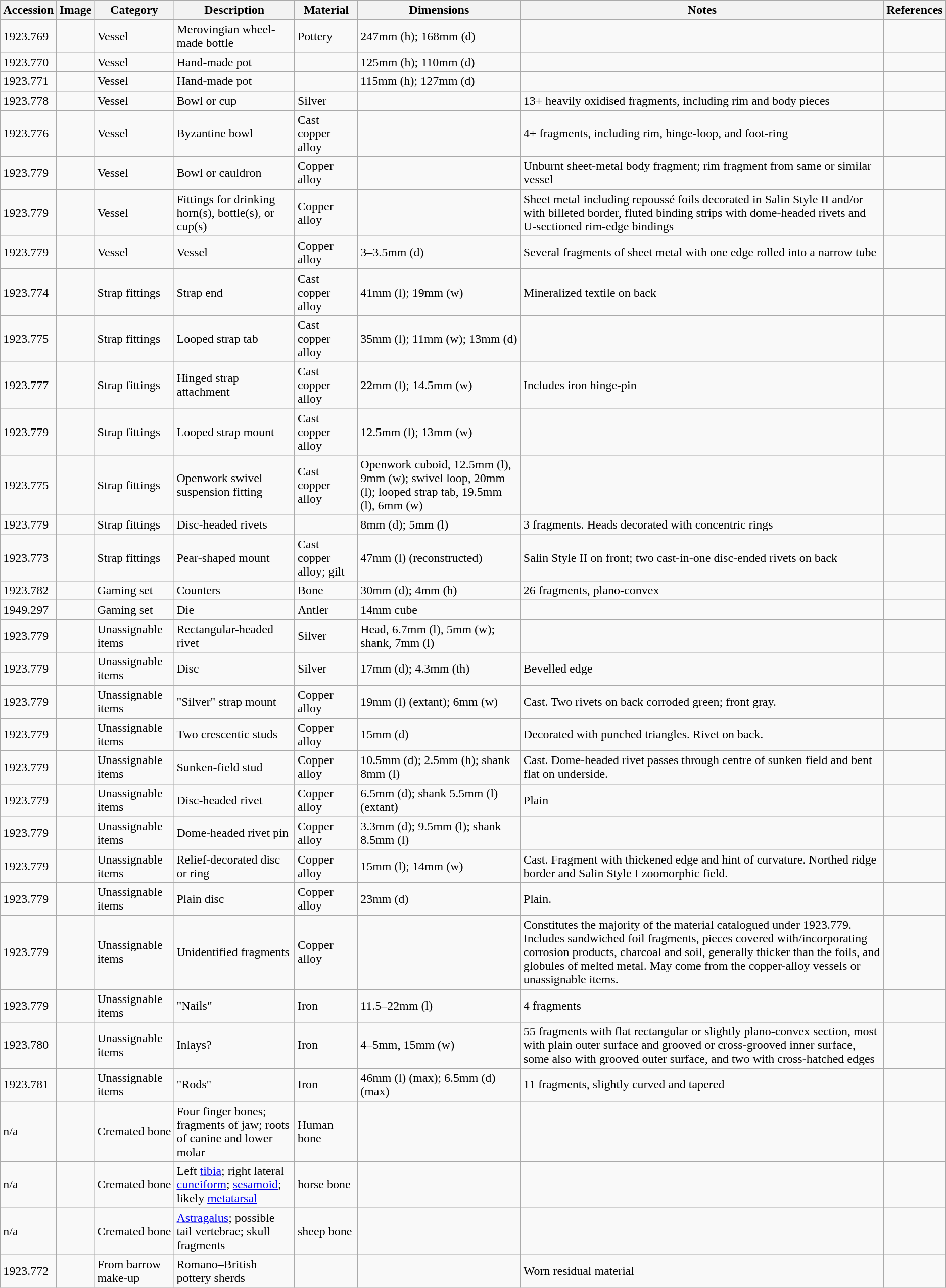<table class="wikitable sortable">
<tr>
<th>Accession</th>
<th>Image</th>
<th>Category</th>
<th>Description</th>
<th>Material</th>
<th>Dimensions</th>
<th>Notes</th>
<th class=unsortable>References</th>
</tr>
<tr>
<td>1923.769</td>
<td></td>
<td>Vessel</td>
<td>Merovingian wheel-made bottle</td>
<td>Pottery</td>
<td>247mm (h); 168mm (d)</td>
<td></td>
<td></td>
</tr>
<tr>
<td>1923.770</td>
<td></td>
<td>Vessel</td>
<td>Hand-made pot</td>
<td></td>
<td>125mm (h); 110mm (d)</td>
<td></td>
<td></td>
</tr>
<tr>
<td>1923.771</td>
<td></td>
<td>Vessel</td>
<td>Hand-made pot</td>
<td></td>
<td>115mm (h); 127mm (d)</td>
<td></td>
<td></td>
</tr>
<tr>
<td>1923.778</td>
<td></td>
<td>Vessel</td>
<td>Bowl or cup</td>
<td>Silver</td>
<td></td>
<td>13+ heavily oxidised fragments, including rim and body pieces</td>
<td></td>
</tr>
<tr>
<td>1923.776</td>
<td></td>
<td>Vessel</td>
<td>Byzantine bowl</td>
<td>Cast copper alloy</td>
<td></td>
<td>4+ fragments, including rim, hinge-loop, and foot-ring</td>
<td></td>
</tr>
<tr>
<td>1923.779</td>
<td></td>
<td>Vessel</td>
<td>Bowl or cauldron</td>
<td>Copper alloy</td>
<td></td>
<td>Unburnt sheet-metal body fragment; rim fragment from same or similar vessel</td>
<td></td>
</tr>
<tr>
<td>1923.779</td>
<td></td>
<td>Vessel</td>
<td>Fittings for drinking horn(s), bottle(s), or cup(s)</td>
<td>Copper alloy</td>
<td></td>
<td>Sheet metal including repoussé foils decorated in Salin Style II and/or with billeted border, fluted binding strips with dome-headed rivets and U-sectioned rim-edge bindings</td>
<td></td>
</tr>
<tr>
<td>1923.779</td>
<td></td>
<td>Vessel</td>
<td>Vessel</td>
<td>Copper alloy</td>
<td>3–3.5mm (d)</td>
<td>Several fragments of sheet metal with one edge rolled into a narrow tube</td>
<td></td>
</tr>
<tr>
<td>1923.774</td>
<td></td>
<td>Strap fittings</td>
<td>Strap end</td>
<td>Cast copper alloy</td>
<td>41mm (l); 19mm (w)</td>
<td>Mineralized textile on back</td>
<td></td>
</tr>
<tr>
<td>1923.775</td>
<td></td>
<td>Strap fittings</td>
<td>Looped strap tab</td>
<td>Cast copper alloy</td>
<td>35mm (l); 11mm (w); 13mm (d)</td>
<td></td>
<td></td>
</tr>
<tr>
<td>1923.777</td>
<td></td>
<td>Strap fittings</td>
<td>Hinged strap attachment</td>
<td>Cast copper alloy</td>
<td>22mm (l); 14.5mm (w)</td>
<td>Includes iron hinge-pin</td>
<td></td>
</tr>
<tr>
<td>1923.779</td>
<td></td>
<td>Strap fittings</td>
<td>Looped strap mount</td>
<td>Cast copper alloy</td>
<td>12.5mm (l); 13mm (w)</td>
<td></td>
<td></td>
</tr>
<tr>
<td>1923.775</td>
<td></td>
<td>Strap fittings</td>
<td>Openwork swivel suspension fitting</td>
<td>Cast copper alloy</td>
<td>Openwork cuboid, 12.5mm (l), 9mm (w); swivel loop, 20mm (l); looped strap tab, 19.5mm (l), 6mm (w)</td>
<td></td>
<td></td>
</tr>
<tr>
<td>1923.779</td>
<td></td>
<td>Strap fittings</td>
<td>Disc-headed rivets</td>
<td></td>
<td>8mm (d); 5mm (l)</td>
<td>3 fragments. Heads decorated with concentric rings</td>
<td></td>
</tr>
<tr>
<td>1923.773</td>
<td></td>
<td>Strap fittings</td>
<td>Pear-shaped mount</td>
<td>Cast copper alloy; gilt</td>
<td>47mm (l) (reconstructed)</td>
<td>Salin Style II on front; two cast-in-one disc-ended rivets on back</td>
<td></td>
</tr>
<tr>
<td>1923.782</td>
<td></td>
<td>Gaming set</td>
<td>Counters</td>
<td>Bone</td>
<td>30mm (d); 4mm (h)</td>
<td>26 fragments, plano-convex</td>
<td></td>
</tr>
<tr>
<td>1949.297</td>
<td></td>
<td>Gaming set</td>
<td>Die</td>
<td>Antler</td>
<td>14mm cube</td>
<td></td>
<td></td>
</tr>
<tr>
<td>1923.779</td>
<td></td>
<td>Unassignable items</td>
<td>Rectangular-headed rivet</td>
<td>Silver</td>
<td>Head, 6.7mm (l), 5mm (w); shank, 7mm (l)</td>
<td></td>
<td></td>
</tr>
<tr>
<td>1923.779</td>
<td></td>
<td>Unassignable items</td>
<td>Disc</td>
<td>Silver</td>
<td>17mm (d); 4.3mm (th)</td>
<td>Bevelled edge</td>
<td></td>
</tr>
<tr>
<td>1923.779</td>
<td></td>
<td>Unassignable items</td>
<td>"Silver" strap mount</td>
<td>Copper alloy</td>
<td>19mm (l) (extant); 6mm (w)</td>
<td>Cast. Two rivets on back corroded green; front gray.</td>
<td></td>
</tr>
<tr>
<td>1923.779</td>
<td></td>
<td>Unassignable items</td>
<td>Two crescentic studs</td>
<td>Copper alloy</td>
<td>15mm (d)</td>
<td>Decorated with punched triangles. Rivet on back.</td>
<td></td>
</tr>
<tr>
<td>1923.779</td>
<td></td>
<td>Unassignable items</td>
<td>Sunken-field stud</td>
<td>Copper alloy</td>
<td>10.5mm (d); 2.5mm (h); shank 8mm (l)</td>
<td>Cast. Dome-headed rivet passes through centre of sunken field and bent flat on underside.</td>
<td></td>
</tr>
<tr>
<td>1923.779</td>
<td></td>
<td>Unassignable items</td>
<td>Disc-headed rivet</td>
<td>Copper alloy</td>
<td>6.5mm (d); shank 5.5mm (l) (extant)</td>
<td>Plain</td>
<td></td>
</tr>
<tr>
<td>1923.779</td>
<td></td>
<td>Unassignable items</td>
<td>Dome-headed rivet pin</td>
<td>Copper alloy</td>
<td>3.3mm (d); 9.5mm (l); shank 8.5mm (l)</td>
<td></td>
<td></td>
</tr>
<tr>
<td>1923.779</td>
<td></td>
<td>Unassignable items</td>
<td>Relief-decorated disc or ring</td>
<td>Copper alloy</td>
<td>15mm (l); 14mm (w)</td>
<td>Cast. Fragment with thickened edge and hint of curvature. Northed ridge border and Salin Style I zoomorphic field.</td>
<td></td>
</tr>
<tr>
<td>1923.779</td>
<td></td>
<td>Unassignable items</td>
<td>Plain disc</td>
<td>Copper alloy</td>
<td>23mm (d)</td>
<td>Plain.</td>
<td></td>
</tr>
<tr>
<td>1923.779</td>
<td></td>
<td>Unassignable items</td>
<td>Unidentified fragments</td>
<td>Copper alloy</td>
<td></td>
<td>Constitutes the majority of the material catalogued under 1923.779. Includes sandwiched foil fragments, pieces covered with/incorporating corrosion products, charcoal and soil, generally thicker than the foils, and globules of melted metal. May come from the copper-alloy vessels or unassignable items.</td>
<td></td>
</tr>
<tr>
<td>1923.779</td>
<td></td>
<td>Unassignable items</td>
<td>"Nails"</td>
<td>Iron</td>
<td>11.5–22mm (l)</td>
<td>4 fragments</td>
<td></td>
</tr>
<tr>
<td>1923.780</td>
<td></td>
<td>Unassignable items</td>
<td>Inlays?</td>
<td>Iron</td>
<td>4–5mm, 15mm (w)</td>
<td>55 fragments with flat rectangular or slightly plano-convex section, most with plain outer surface and grooved or cross-grooved inner surface, some also with grooved outer surface, and two with cross-hatched edges</td>
<td></td>
</tr>
<tr>
<td>1923.781</td>
<td></td>
<td>Unassignable items</td>
<td>"Rods"</td>
<td>Iron</td>
<td>46mm (l) (max); 6.5mm (d) (max)</td>
<td>11 fragments, slightly curved and tapered</td>
<td></td>
</tr>
<tr>
<td>n/a</td>
<td></td>
<td>Cremated bone</td>
<td>Four finger bones; fragments of jaw; roots of canine and lower molar</td>
<td>Human bone</td>
<td></td>
<td></td>
<td></td>
</tr>
<tr>
<td>n/a</td>
<td></td>
<td>Cremated bone</td>
<td>Left <a href='#'>tibia</a>; right lateral <a href='#'>cuneiform</a>; <a href='#'>sesamoid</a>; likely <a href='#'>metatarsal</a></td>
<td>horse bone</td>
<td></td>
<td></td>
<td></td>
</tr>
<tr>
<td>n/a</td>
<td></td>
<td>Cremated bone</td>
<td><a href='#'>Astragalus</a>; possible tail vertebrae; skull fragments</td>
<td>sheep bone</td>
<td></td>
<td></td>
<td></td>
</tr>
<tr>
<td>1923.772</td>
<td></td>
<td>From barrow make-up</td>
<td>Romano–British pottery sherds</td>
<td></td>
<td></td>
<td>Worn residual material</td>
<td></td>
</tr>
</table>
